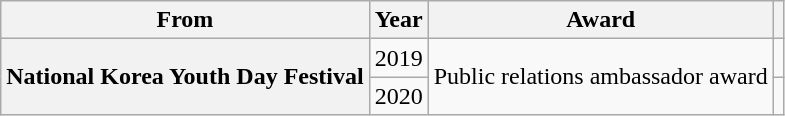<table class="wikitable plainrowheaders sortable">
<tr>
<th>From</th>
<th scope="col">Year</th>
<th>Award</th>
<th scope="col" class="unsortable"></th>
</tr>
<tr>
<th rowspan="2"! scope="row" style="text-align:center">National Korea Youth Day Festival</th>
<td style="text-align:center">2019</td>
<td rowspan="2">Public relations ambassador award</td>
<td style="text-align:center"></td>
</tr>
<tr>
<td style="text-align:center">2020</td>
<td style="text-align:center"></td>
</tr>
</table>
